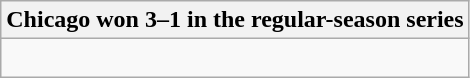<table class="wikitable collapsible collapsed">
<tr>
<th>Chicago won 3–1 in the regular-season series</th>
</tr>
<tr>
<td><br>


</td>
</tr>
</table>
